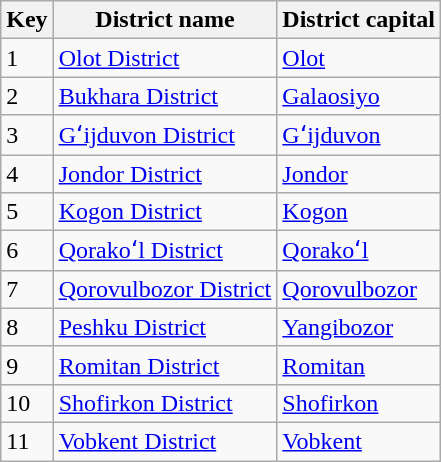<table class="wikitable sortable">
<tr>
<th>Key</th>
<th>District name</th>
<th>District capital</th>
</tr>
<tr>
<td>1</td>
<td><a href='#'>Olot District</a></td>
<td><a href='#'>Olot</a></td>
</tr>
<tr>
<td>2</td>
<td><a href='#'>Bukhara District</a></td>
<td><a href='#'>Galaosiyo</a></td>
</tr>
<tr>
<td>3</td>
<td><a href='#'>Gʻijduvon District</a></td>
<td><a href='#'>Gʻijduvon</a></td>
</tr>
<tr>
<td>4</td>
<td><a href='#'>Jondor District</a></td>
<td><a href='#'>Jondor</a></td>
</tr>
<tr>
<td>5</td>
<td><a href='#'>Kogon District</a></td>
<td><a href='#'>Kogon</a></td>
</tr>
<tr>
<td>6</td>
<td><a href='#'>Qorakoʻl District</a></td>
<td><a href='#'>Qorakoʻl</a></td>
</tr>
<tr>
<td>7</td>
<td><a href='#'>Qorovulbozor District</a></td>
<td><a href='#'>Qorovulbozor</a></td>
</tr>
<tr>
<td>8</td>
<td><a href='#'>Peshku District</a></td>
<td><a href='#'>Yangibozor</a></td>
</tr>
<tr>
<td>9</td>
<td><a href='#'>Romitan District</a></td>
<td><a href='#'>Romitan</a></td>
</tr>
<tr>
<td>10</td>
<td><a href='#'>Shofirkon District</a></td>
<td><a href='#'>Shofirkon</a></td>
</tr>
<tr>
<td>11</td>
<td><a href='#'>Vobkent District</a></td>
<td><a href='#'>Vobkent</a></td>
</tr>
</table>
